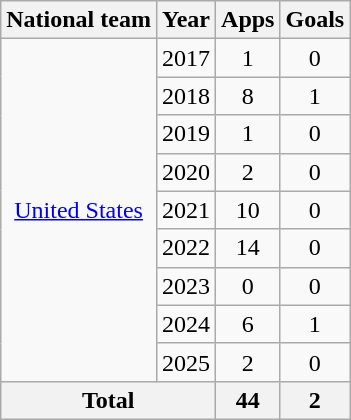<table class="wikitable" style="text-align:center">
<tr>
<th>National team</th>
<th>Year</th>
<th>Apps</th>
<th>Goals</th>
</tr>
<tr>
<td rowspan="9"><a href='#'>United States</a></td>
<td>2017</td>
<td>1</td>
<td>0</td>
</tr>
<tr>
<td>2018</td>
<td>8</td>
<td>1</td>
</tr>
<tr>
<td>2019</td>
<td>1</td>
<td>0</td>
</tr>
<tr>
<td>2020</td>
<td>2</td>
<td>0</td>
</tr>
<tr>
<td>2021</td>
<td>10</td>
<td>0</td>
</tr>
<tr>
<td>2022</td>
<td>14</td>
<td>0</td>
</tr>
<tr>
<td>2023</td>
<td>0</td>
<td>0</td>
</tr>
<tr>
<td>2024</td>
<td>6</td>
<td>1</td>
</tr>
<tr>
<td>2025</td>
<td>2</td>
<td>0</td>
</tr>
<tr>
<th colspan="2">Total</th>
<th>44</th>
<th>2</th>
</tr>
</table>
